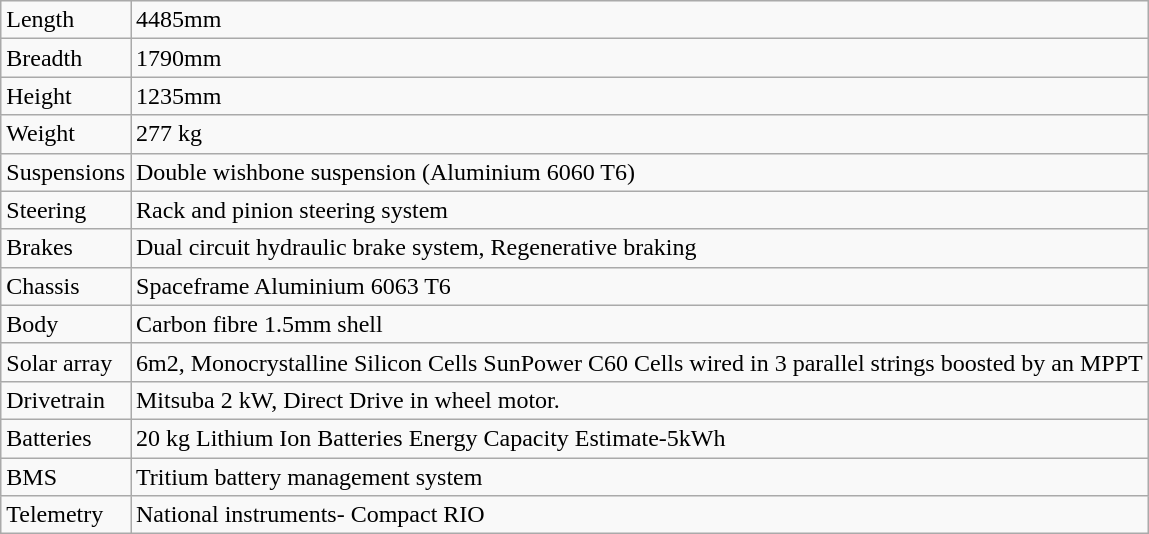<table class="wikitable">
<tr>
<td>Length</td>
<td>4485mm</td>
</tr>
<tr>
<td>Breadth</td>
<td>1790mm</td>
</tr>
<tr>
<td>Height</td>
<td>1235mm</td>
</tr>
<tr>
<td>Weight</td>
<td>277 kg</td>
</tr>
<tr>
<td>Suspensions</td>
<td>Double wishbone suspension (Aluminium 6060 T6)</td>
</tr>
<tr>
<td>Steering</td>
<td>Rack and pinion steering system</td>
</tr>
<tr>
<td>Brakes</td>
<td>Dual circuit hydraulic brake system, Regenerative braking</td>
</tr>
<tr>
<td>Chassis</td>
<td>Spaceframe Aluminium 6063 T6</td>
</tr>
<tr>
<td>Body</td>
<td>Carbon fibre 1.5mm shell</td>
</tr>
<tr>
<td>Solar array</td>
<td>6m2, Monocrystalline Silicon Cells SunPower C60 Cells wired in 3 parallel strings boosted by an MPPT</td>
</tr>
<tr>
<td>Drivetrain</td>
<td>Mitsuba 2 kW, Direct Drive in wheel motor.</td>
</tr>
<tr>
<td>Batteries</td>
<td>20 kg Lithium Ion Batteries Energy Capacity Estimate-5kWh</td>
</tr>
<tr>
<td>BMS</td>
<td>Tritium battery management system</td>
</tr>
<tr>
<td>Telemetry</td>
<td>National instruments- Compact RIO</td>
</tr>
</table>
